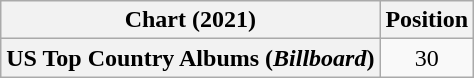<table class="wikitable plainrowheaders" style="text-align:center">
<tr>
<th scope="col">Chart (2021)</th>
<th scope="col">Position</th>
</tr>
<tr>
<th scope="row">US Top Country Albums (<em>Billboard</em>)</th>
<td>30</td>
</tr>
</table>
